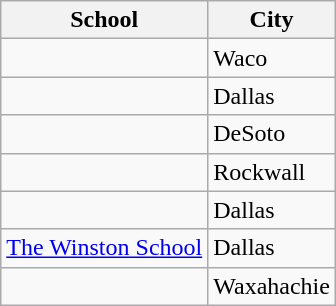<table class="wikitable">
<tr>
<th>School</th>
<th>City</th>
</tr>
<tr>
<td></td>
<td>Waco</td>
</tr>
<tr>
<td></td>
<td>Dallas</td>
</tr>
<tr>
<td></td>
<td>DeSoto</td>
</tr>
<tr>
<td></td>
<td>Rockwall</td>
</tr>
<tr>
<td></td>
<td>Dallas</td>
</tr>
<tr>
<td><a href='#'>The Winston School</a></td>
<td>Dallas</td>
</tr>
<tr>
<td></td>
<td>Waxahachie</td>
</tr>
</table>
